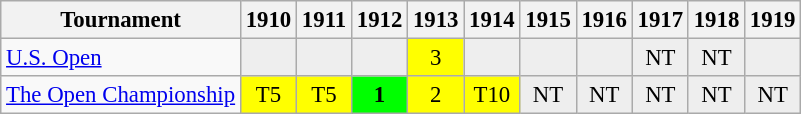<table class="wikitable" style="font-size:95%;text-align:center;">
<tr>
<th>Tournament</th>
<th>1910</th>
<th>1911</th>
<th>1912</th>
<th>1913</th>
<th>1914</th>
<th>1915</th>
<th>1916</th>
<th>1917</th>
<th>1918</th>
<th>1919</th>
</tr>
<tr>
<td align=left><a href='#'>U.S. Open</a></td>
<td style="background:#eeeeee;"></td>
<td style="background:#eeeeee;"></td>
<td style="background:#eeeeee;"></td>
<td style="background:yellow;">3</td>
<td style="background:#eeeeee;"></td>
<td style="background:#eeeeee;"></td>
<td style="background:#eeeeee;"></td>
<td style="background:#eeeeee;">NT</td>
<td style="background:#eeeeee;">NT</td>
<td style="background:#eeeeee;"></td>
</tr>
<tr>
<td align=left><a href='#'>The Open Championship</a></td>
<td style="background:yellow;">T5</td>
<td style="background:yellow;">T5</td>
<td style="background:lime;"><strong>1</strong></td>
<td style="background:yellow;">2</td>
<td style="background:yellow;">T10</td>
<td style="background:#eeeeee;">NT</td>
<td style="background:#eeeeee;">NT</td>
<td style="background:#eeeeee;">NT</td>
<td style="background:#eeeeee;">NT</td>
<td style="background:#eeeeee;">NT</td>
</tr>
</table>
